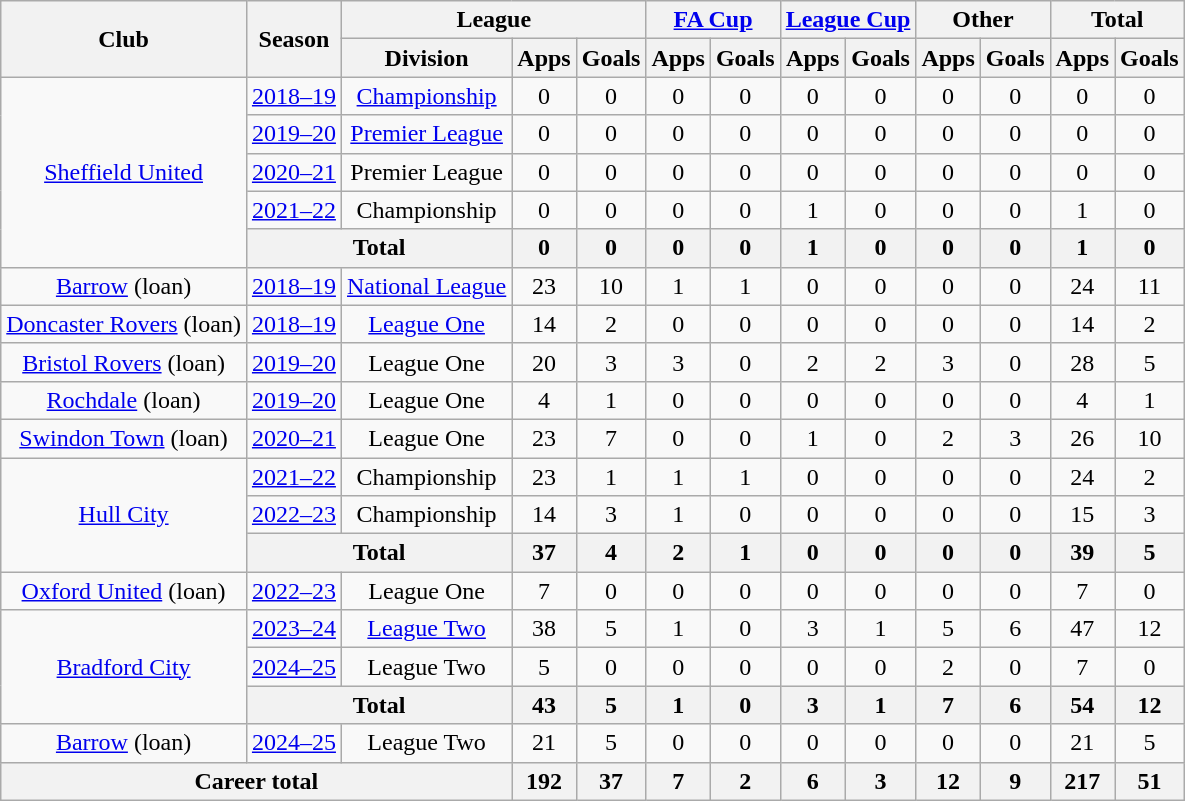<table class=wikitable style="text-align: center;">
<tr>
<th rowspan=2>Club</th>
<th rowspan=2>Season</th>
<th colspan=3>League</th>
<th colspan=2><a href='#'>FA Cup</a></th>
<th colspan=2><a href='#'>League Cup</a></th>
<th colspan=2>Other</th>
<th colspan=2>Total</th>
</tr>
<tr>
<th>Division</th>
<th>Apps</th>
<th>Goals</th>
<th>Apps</th>
<th>Goals</th>
<th>Apps</th>
<th>Goals</th>
<th>Apps</th>
<th>Goals</th>
<th>Apps</th>
<th>Goals</th>
</tr>
<tr>
<td rowspan=5><a href='#'>Sheffield United</a></td>
<td><a href='#'>2018–19</a></td>
<td><a href='#'>Championship</a></td>
<td>0</td>
<td>0</td>
<td>0</td>
<td>0</td>
<td>0</td>
<td>0</td>
<td>0</td>
<td>0</td>
<td>0</td>
<td>0</td>
</tr>
<tr>
<td><a href='#'>2019–20</a></td>
<td><a href='#'>Premier League</a></td>
<td>0</td>
<td>0</td>
<td>0</td>
<td>0</td>
<td>0</td>
<td>0</td>
<td>0</td>
<td>0</td>
<td>0</td>
<td>0</td>
</tr>
<tr>
<td><a href='#'>2020–21</a></td>
<td>Premier League</td>
<td>0</td>
<td>0</td>
<td>0</td>
<td>0</td>
<td>0</td>
<td>0</td>
<td>0</td>
<td>0</td>
<td>0</td>
<td>0</td>
</tr>
<tr>
<td><a href='#'>2021–22</a></td>
<td>Championship</td>
<td>0</td>
<td>0</td>
<td>0</td>
<td>0</td>
<td>1</td>
<td>0</td>
<td>0</td>
<td>0</td>
<td>1</td>
<td>0</td>
</tr>
<tr>
<th colspan=2>Total</th>
<th>0</th>
<th>0</th>
<th>0</th>
<th>0</th>
<th>1</th>
<th>0</th>
<th>0</th>
<th>0</th>
<th>1</th>
<th>0</th>
</tr>
<tr>
<td><a href='#'>Barrow</a> (loan)</td>
<td><a href='#'>2018–19</a></td>
<td><a href='#'>National League</a></td>
<td>23</td>
<td>10</td>
<td>1</td>
<td>1</td>
<td>0</td>
<td>0</td>
<td>0</td>
<td>0</td>
<td>24</td>
<td>11</td>
</tr>
<tr>
<td><a href='#'>Doncaster Rovers</a> (loan)</td>
<td><a href='#'>2018–19</a></td>
<td><a href='#'>League One</a></td>
<td>14</td>
<td>2</td>
<td>0</td>
<td>0</td>
<td>0</td>
<td>0</td>
<td>0</td>
<td>0</td>
<td>14</td>
<td>2</td>
</tr>
<tr>
<td><a href='#'>Bristol Rovers</a> (loan)</td>
<td><a href='#'>2019–20</a></td>
<td>League One</td>
<td>20</td>
<td>3</td>
<td>3</td>
<td>0</td>
<td>2</td>
<td>2</td>
<td>3</td>
<td>0</td>
<td>28</td>
<td>5</td>
</tr>
<tr>
<td><a href='#'>Rochdale</a> (loan)</td>
<td><a href='#'>2019–20</a></td>
<td>League One</td>
<td>4</td>
<td>1</td>
<td>0</td>
<td>0</td>
<td>0</td>
<td>0</td>
<td>0</td>
<td>0</td>
<td>4</td>
<td>1</td>
</tr>
<tr>
<td><a href='#'>Swindon Town</a> (loan)</td>
<td><a href='#'>2020–21</a></td>
<td>League One</td>
<td>23</td>
<td>7</td>
<td>0</td>
<td>0</td>
<td>1</td>
<td>0</td>
<td>2</td>
<td>3</td>
<td>26</td>
<td>10</td>
</tr>
<tr>
<td rowspan="3"><a href='#'>Hull City</a></td>
<td><a href='#'>2021–22</a></td>
<td>Championship</td>
<td>23</td>
<td>1</td>
<td>1</td>
<td>1</td>
<td>0</td>
<td>0</td>
<td>0</td>
<td>0</td>
<td>24</td>
<td>2</td>
</tr>
<tr>
<td><a href='#'>2022–23</a></td>
<td>Championship</td>
<td>14</td>
<td>3</td>
<td>1</td>
<td>0</td>
<td>0</td>
<td>0</td>
<td>0</td>
<td>0</td>
<td>15</td>
<td>3</td>
</tr>
<tr>
<th colspan=2>Total</th>
<th>37</th>
<th>4</th>
<th>2</th>
<th>1</th>
<th>0</th>
<th>0</th>
<th>0</th>
<th>0</th>
<th>39</th>
<th>5</th>
</tr>
<tr>
<td><a href='#'>Oxford United</a> (loan)</td>
<td><a href='#'>2022–23</a></td>
<td>League One</td>
<td>7</td>
<td>0</td>
<td>0</td>
<td>0</td>
<td>0</td>
<td>0</td>
<td>0</td>
<td>0</td>
<td>7</td>
<td>0</td>
</tr>
<tr>
<td rowspan=3><a href='#'>Bradford City</a></td>
<td><a href='#'>2023–24</a></td>
<td><a href='#'>League Two</a></td>
<td>38</td>
<td>5</td>
<td>1</td>
<td>0</td>
<td>3</td>
<td>1</td>
<td>5</td>
<td>6</td>
<td>47</td>
<td>12</td>
</tr>
<tr>
<td><a href='#'>2024–25</a></td>
<td>League Two</td>
<td>5</td>
<td>0</td>
<td>0</td>
<td>0</td>
<td>0</td>
<td>0</td>
<td>2</td>
<td>0</td>
<td>7</td>
<td>0</td>
</tr>
<tr>
<th colspan=2>Total</th>
<th>43</th>
<th>5</th>
<th>1</th>
<th>0</th>
<th>3</th>
<th>1</th>
<th>7</th>
<th>6</th>
<th>54</th>
<th>12</th>
</tr>
<tr>
<td><a href='#'>Barrow</a> (loan)</td>
<td><a href='#'>2024–25</a></td>
<td>League Two</td>
<td>21</td>
<td>5</td>
<td>0</td>
<td>0</td>
<td>0</td>
<td>0</td>
<td>0</td>
<td>0</td>
<td>21</td>
<td>5</td>
</tr>
<tr>
<th colspan=3>Career total</th>
<th>192</th>
<th>37</th>
<th>7</th>
<th>2</th>
<th>6</th>
<th>3</th>
<th>12</th>
<th>9</th>
<th>217</th>
<th>51</th>
</tr>
</table>
